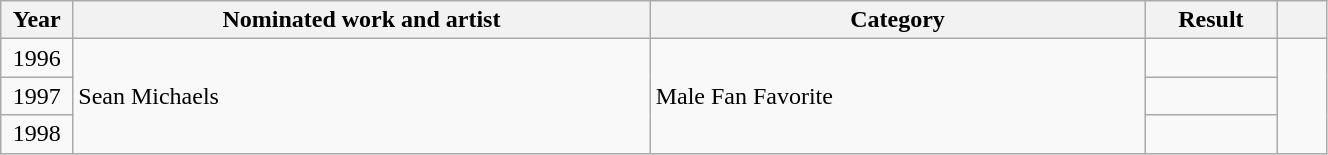<table class="wikitable" style="width:70%;">
<tr>
<th width=4%>Year</th>
<th style="width:35%;">Nominated work and artist</th>
<th style="width:30%;">Category</th>
<th style="width:8%;">Result</th>
<th width=3%></th>
</tr>
<tr>
<td style="text-align:center;">1996</td>
<td rowspan="3">Sean Michaels</td>
<td rowspan="3">Male Fan Favorite</td>
<td></td>
<td style="text-align:center;" rowspan="3"></td>
</tr>
<tr>
<td style="text-align:center;">1997</td>
<td></td>
</tr>
<tr>
<td style="text-align:center;">1998</td>
<td></td>
</tr>
</table>
